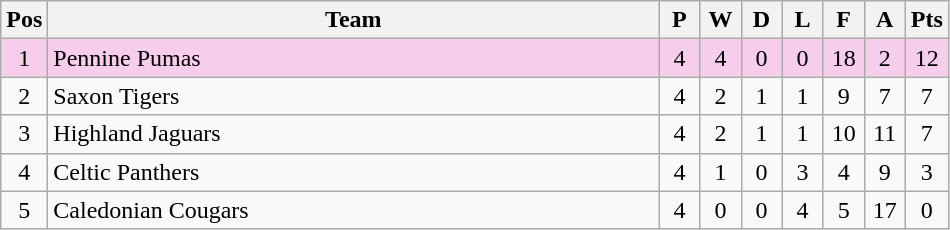<table class="wikitable" style="text-align:centre; margin-right:2em;">
<tr>
<th width=20>Pos</th>
<th width=400>Team</th>
<th width=20>P</th>
<th width=20>W</th>
<th width=20>D</th>
<th width=20>L</th>
<th width=20>F</th>
<th width=20>A</th>
<th width=20>Pts</th>
</tr>
<tr align=center style="background: #F6CEEC;">
<td>1</td>
<td align="left">Pennine Pumas</td>
<td>4</td>
<td>4</td>
<td>0</td>
<td>0</td>
<td>18</td>
<td>2</td>
<td>12</td>
</tr>
<tr align=center>
<td>2</td>
<td align="left">Saxon Tigers</td>
<td>4</td>
<td>2</td>
<td>1</td>
<td>1</td>
<td>9</td>
<td>7</td>
<td>7</td>
</tr>
<tr align=center>
<td>3</td>
<td align="left">Highland Jaguars</td>
<td>4</td>
<td>2</td>
<td>1</td>
<td>1</td>
<td>10</td>
<td>11</td>
<td>7</td>
</tr>
<tr align=center>
<td>4</td>
<td align="left">Celtic Panthers</td>
<td>4</td>
<td>1</td>
<td>0</td>
<td>3</td>
<td>4</td>
<td>9</td>
<td>3</td>
</tr>
<tr align=center>
<td>5</td>
<td align="left">Caledonian Cougars</td>
<td>4</td>
<td>0</td>
<td>0</td>
<td>4</td>
<td>5</td>
<td>17</td>
<td>0</td>
</tr>
</table>
